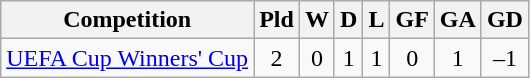<table class="wikitable" style="text-align: center;">
<tr>
<th>Competition</th>
<th>Pld</th>
<th>W</th>
<th>D</th>
<th>L</th>
<th>GF</th>
<th>GA</th>
<th>GD</th>
</tr>
<tr>
<td><a href='#'>UEFA Cup Winners' Cup</a></td>
<td>2</td>
<td>0</td>
<td>1</td>
<td>1</td>
<td>0</td>
<td>1</td>
<td>–1</td>
</tr>
</table>
